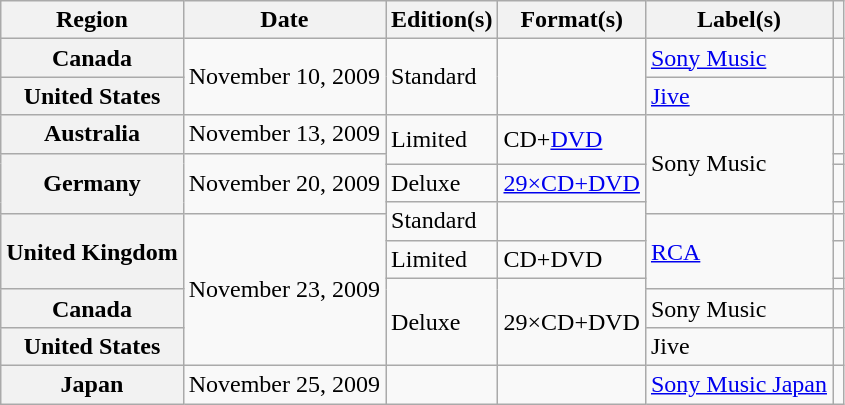<table class="wikitable plainrowheaders">
<tr>
<th scope="col">Region</th>
<th scope="col">Date</th>
<th scope="col">Edition(s)</th>
<th scope="col">Format(s)</th>
<th scope="col">Label(s)</th>
<th scope="col"></th>
</tr>
<tr>
<th scope="row">Canada</th>
<td rowspan="2">November 10, 2009</td>
<td rowspan="2">Standard</td>
<td rowspan="2"></td>
<td><a href='#'>Sony Music</a></td>
<td align="center"></td>
</tr>
<tr>
<th scope="row">United States</th>
<td><a href='#'>Jive</a></td>
<td align="center"></td>
</tr>
<tr>
<th scope="row">Australia</th>
<td>November 13, 2009</td>
<td rowspan="2">Limited</td>
<td rowspan="2">CD+<a href='#'>DVD</a></td>
<td rowspan="4">Sony Music</td>
<td align="center"></td>
</tr>
<tr>
<th scope="row" rowspan="3">Germany</th>
<td rowspan="3">November 20, 2009</td>
<td align="center"></td>
</tr>
<tr>
<td>Deluxe</td>
<td><a href='#'>29×CD+DVD</a></td>
<td align="center"></td>
</tr>
<tr>
<td rowspan="2">Standard</td>
<td rowspan="2"></td>
<td align="center"></td>
</tr>
<tr>
<th scope="row" rowspan="3">United Kingdom</th>
<td rowspan="5">November 23, 2009</td>
<td rowspan="3"><a href='#'>RCA</a></td>
<td align="center"></td>
</tr>
<tr>
<td>Limited</td>
<td>CD+DVD</td>
<td align="center"></td>
</tr>
<tr>
<td rowspan="3">Deluxe</td>
<td rowspan="3">29×CD+DVD</td>
<td align="center"></td>
</tr>
<tr>
<th scope="row">Canada</th>
<td>Sony Music</td>
<td align="center"></td>
</tr>
<tr>
<th scope="row">United States</th>
<td>Jive</td>
<td align="center"></td>
</tr>
<tr>
<th scope="row">Japan</th>
<td>November 25, 2009</td>
<td></td>
<td></td>
<td><a href='#'>Sony Music Japan</a></td>
<td align="center"></td>
</tr>
</table>
